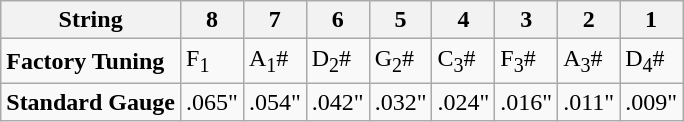<table class="wikitable">
<tr>
<th>String</th>
<th>8</th>
<th>7</th>
<th>6</th>
<th>5</th>
<th>4</th>
<th>3</th>
<th>2</th>
<th>1</th>
</tr>
<tr>
<td><strong>Factory Tuning</strong></td>
<td>F<sub>1</sub></td>
<td>A<sub>1</sub>#</td>
<td>D<sub>2</sub>#</td>
<td>G<sub>2</sub>#</td>
<td>C<sub>3</sub>#</td>
<td>F<sub>3</sub>#</td>
<td>A<sub>3</sub>#</td>
<td>D<sub>4</sub>#</td>
</tr>
<tr>
<td><strong>Standard Gauge</strong></td>
<td>.065"</td>
<td>.054"</td>
<td>.042"</td>
<td>.032"</td>
<td>.024"</td>
<td>.016"</td>
<td>.011"</td>
<td>.009"</td>
</tr>
</table>
